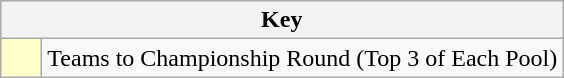<table class="wikitable" style="text-align: center;">
<tr>
<th colspan=2>Key</th>
</tr>
<tr>
<td style="background:#ffffcc; width:20px;"></td>
<td align=left>Teams to Championship Round (Top 3 of Each Pool)</td>
</tr>
</table>
